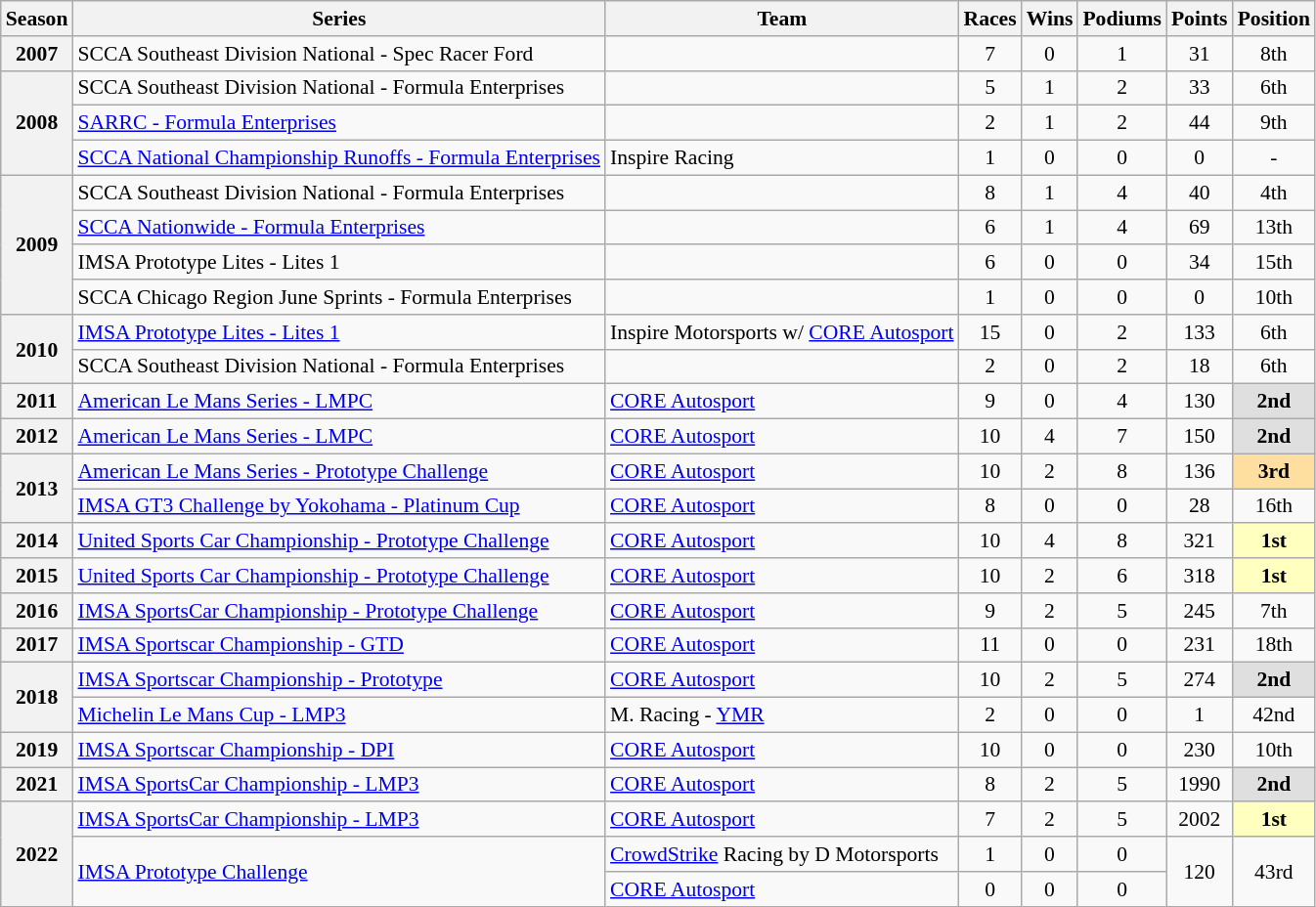<table class="wikitable" style="font-size: 90%; text-align:center">
<tr>
<th>Season</th>
<th>Series</th>
<th>Team</th>
<th>Races</th>
<th>Wins</th>
<th>Podiums</th>
<th>Points</th>
<th>Position</th>
</tr>
<tr>
<th rowspan=1>2007</th>
<td align=left>SCCA Southeast Division National - Spec Racer Ford</td>
<td align=left rowspan=1></td>
<td>7</td>
<td>0</td>
<td>1</td>
<td>31</td>
<td>8th</td>
</tr>
<tr>
<th rowspan=3>2008</th>
<td align=left>SCCA Southeast Division National - Formula Enterprises</td>
<td align=left rowspan=1></td>
<td>5</td>
<td>1</td>
<td>2</td>
<td>33</td>
<td>6th</td>
</tr>
<tr>
<td align=left><a href='#'>SARRC - Formula Enterprises</a></td>
<td align=left rowspan=1></td>
<td>2</td>
<td>1</td>
<td>2</td>
<td>44</td>
<td>9th</td>
</tr>
<tr>
<td align=left><a href='#'>SCCA National Championship Runoffs - Formula Enterprises</a></td>
<td align=left rowspan=1>Inspire Racing</td>
<td>1</td>
<td>0</td>
<td>0</td>
<td>0</td>
<td>-</td>
</tr>
<tr>
<th rowspan=4>2009</th>
<td align=left>SCCA Southeast Division National - Formula Enterprises</td>
<td align=left rowspan=1></td>
<td>8</td>
<td>1</td>
<td>4</td>
<td>40</td>
<td>4th</td>
</tr>
<tr>
<td align=left><a href='#'>SCCA Nationwide - Formula Enterprises</a></td>
<td align=left rowspan=1></td>
<td>6</td>
<td>1</td>
<td>4</td>
<td>69</td>
<td>13th</td>
</tr>
<tr>
<td align=left>IMSA Prototype Lites -  Lites 1</td>
<td align=left rowspan=1></td>
<td>6</td>
<td>0</td>
<td>0</td>
<td>34</td>
<td>15th</td>
</tr>
<tr>
<td align=left>SCCA Chicago Region June Sprints - Formula Enterprises</td>
<td align=left rowspan=1></td>
<td>1</td>
<td>0</td>
<td>0</td>
<td>0</td>
<td>10th</td>
</tr>
<tr>
<th rowspan=2>2010</th>
<td align=left><a href='#'>IMSA Prototype Lites - Lites 1</a></td>
<td align=left rowspan=1>Inspire Motorsports w/ <a href='#'>CORE Autosport</a></td>
<td>15</td>
<td>0</td>
<td>2</td>
<td>133</td>
<td>6th</td>
</tr>
<tr>
<td align=left>SCCA Southeast Division National - Formula Enterprises</td>
<td align=left rowspan=1></td>
<td>2</td>
<td>0</td>
<td>2</td>
<td>18</td>
<td>6th</td>
</tr>
<tr>
<th rowspan=1>2011</th>
<td align=left><a href='#'>American Le Mans Series - LMPC</a></td>
<td align=left rowspan=1><a href='#'>CORE Autosport</a></td>
<td>9</td>
<td>0</td>
<td>4</td>
<td>130</td>
<td style="background:#DFDFDF;"><strong>2nd</strong></td>
</tr>
<tr>
<th rowspan=1>2012</th>
<td align=left><a href='#'>American Le Mans Series - LMPC</a></td>
<td align=left rowspan=1><a href='#'>CORE Autosport</a></td>
<td>10</td>
<td>4</td>
<td>7</td>
<td>150</td>
<td style="background:#DFDFDF;"><strong>2nd</strong></td>
</tr>
<tr>
<th rowspan=2>2013</th>
<td align=left><a href='#'>American Le Mans Series - Prototype Challenge</a></td>
<td align=left rowspan=1><a href='#'>CORE Autosport</a></td>
<td>10</td>
<td>2</td>
<td>8</td>
<td>136</td>
<td style="background:#FFDF9F;"><strong>3rd</strong></td>
</tr>
<tr>
<td align=left><a href='#'>IMSA GT3 Challenge by Yokohama - Platinum Cup</a></td>
<td align=left rowspan=1><a href='#'>CORE Autosport</a></td>
<td>8</td>
<td>0</td>
<td>0</td>
<td>28</td>
<td>16th</td>
</tr>
<tr>
<th rowspan=1>2014</th>
<td align=left><a href='#'>United Sports Car Championship - Prototype Challenge</a></td>
<td align=left rowspan=1><a href='#'>CORE Autosport</a></td>
<td>10</td>
<td>4</td>
<td>8</td>
<td>321</td>
<td style="background:#FFFFBF;"><strong>1st</strong></td>
</tr>
<tr>
<th rowspan=1>2015</th>
<td align=left><a href='#'>United Sports Car Championship - Prototype Challenge</a></td>
<td align=left rowspan=1><a href='#'>CORE Autosport</a></td>
<td>10</td>
<td>2</td>
<td>6</td>
<td>318</td>
<td style="background:#FFFFBF;"><strong>1st</strong></td>
</tr>
<tr>
<th rowspan=1>2016</th>
<td align=left><a href='#'>IMSA SportsCar Championship - Prototype Challenge</a></td>
<td align=left rowspan=1><a href='#'>CORE Autosport</a></td>
<td>9</td>
<td>2</td>
<td>5</td>
<td>245</td>
<td>7th</td>
</tr>
<tr>
<th rowspan=1>2017</th>
<td align=left><a href='#'>IMSA Sportscar Championship - GTD</a></td>
<td align=left rowspan=1><a href='#'>CORE Autosport</a></td>
<td>11</td>
<td>0</td>
<td>0</td>
<td>231</td>
<td>18th</td>
</tr>
<tr>
<th rowspan=2>2018</th>
<td align=left><a href='#'>IMSA Sportscar Championship - Prototype</a></td>
<td align=left rowspan=1><a href='#'>CORE Autosport</a></td>
<td>10</td>
<td>2</td>
<td>5</td>
<td>274</td>
<td style="background:#DFDFDF;"><strong>2nd</strong></td>
</tr>
<tr>
<td align=left><a href='#'>Michelin Le Mans Cup - LMP3</a></td>
<td align=left rowspan=1>M. Racing - <a href='#'>YMR</a></td>
<td>2</td>
<td>0</td>
<td>0</td>
<td>1</td>
<td>42nd</td>
</tr>
<tr>
<th rowspan=1>2019</th>
<td align=left><a href='#'>IMSA Sportscar Championship - DPI</a></td>
<td align=left rowspan=1><a href='#'>CORE Autosport</a></td>
<td>10</td>
<td>0</td>
<td>0</td>
<td>230</td>
<td>10th</td>
</tr>
<tr>
<th>2021</th>
<td align=left><a href='#'>IMSA SportsCar Championship - LMP3</a></td>
<td align=left><a href='#'>CORE Autosport</a></td>
<td>8</td>
<td>2</td>
<td>5</td>
<td>1990</td>
<td style="background:#DFDFDF;"><strong>2nd</strong></td>
</tr>
<tr>
<th rowspan="3">2022</th>
<td align=left><a href='#'>IMSA SportsCar Championship - LMP3</a></td>
<td align=left><a href='#'>CORE Autosport</a></td>
<td>7</td>
<td>2</td>
<td>5</td>
<td>2002</td>
<td style="background:#FFFFBF;"><strong>1st</strong></td>
</tr>
<tr>
<td rowspan="2" align=left><a href='#'>IMSA Prototype Challenge</a></td>
<td align=left><a href='#'>CrowdStrike</a> Racing by D Motorsports</td>
<td>1</td>
<td>0</td>
<td>0</td>
<td rowspan="2">120</td>
<td rowspan="2">43rd</td>
</tr>
<tr>
<td align=left><a href='#'>CORE Autosport</a></td>
<td>0</td>
<td>0</td>
<td>0</td>
</tr>
</table>
